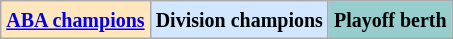<table class="wikitable">
<tr>
<td style="background:#FFE6BD;"><small><strong><a href='#'>ABA champions</a></strong> </small></td>
<td style="background:#D0E7FF;"><small><strong>Division champions</strong></small></td>
<td style="background:#96CDCD;"><small><strong>Playoff berth</strong></small></td>
</tr>
</table>
